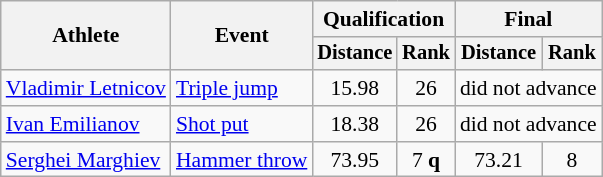<table class="wikitable" style="font-size:90%">
<tr>
<th rowspan=2>Athlete</th>
<th rowspan=2>Event</th>
<th colspan=2>Qualification</th>
<th colspan=2>Final</th>
</tr>
<tr style="font-size:95%">
<th>Distance</th>
<th>Rank</th>
<th>Distance</th>
<th>Rank</th>
</tr>
<tr align=center>
<td align=left><a href='#'>Vladimir Letnicov</a></td>
<td style="text-align:left;"><a href='#'>Triple jump</a></td>
<td>15.98</td>
<td>26</td>
<td colspan=2>did not advance</td>
</tr>
<tr align=center>
<td align=left><a href='#'>Ivan Emilianov</a></td>
<td style="text-align:left;"><a href='#'>Shot put</a></td>
<td>18.38</td>
<td>26</td>
<td colspan=2>did not advance</td>
</tr>
<tr align=center>
<td align=left><a href='#'>Serghei Marghiev</a></td>
<td style="text-align:left;"><a href='#'>Hammer throw</a></td>
<td>73.95</td>
<td>7 <strong>q</strong></td>
<td>73.21</td>
<td>8</td>
</tr>
</table>
